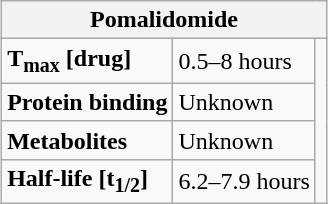<table class="wikitable" style="margin:auto;">
<tr>
<th colspan="3">Pomalidomide</th>
</tr>
<tr>
<td><strong>T<sub>max</sub> [drug]</strong></td>
<td>0.5–8 hours</td>
<td rowspan="4"></td>
</tr>
<tr>
<td><strong>Protein binding</strong></td>
<td>Unknown</td>
</tr>
<tr>
<td><strong>Metabolites</strong></td>
<td>Unknown</td>
</tr>
<tr>
<td><strong>Half-life [t<sub>1/2</sub>]</strong></td>
<td>6.2–7.9 hours</td>
</tr>
</table>
